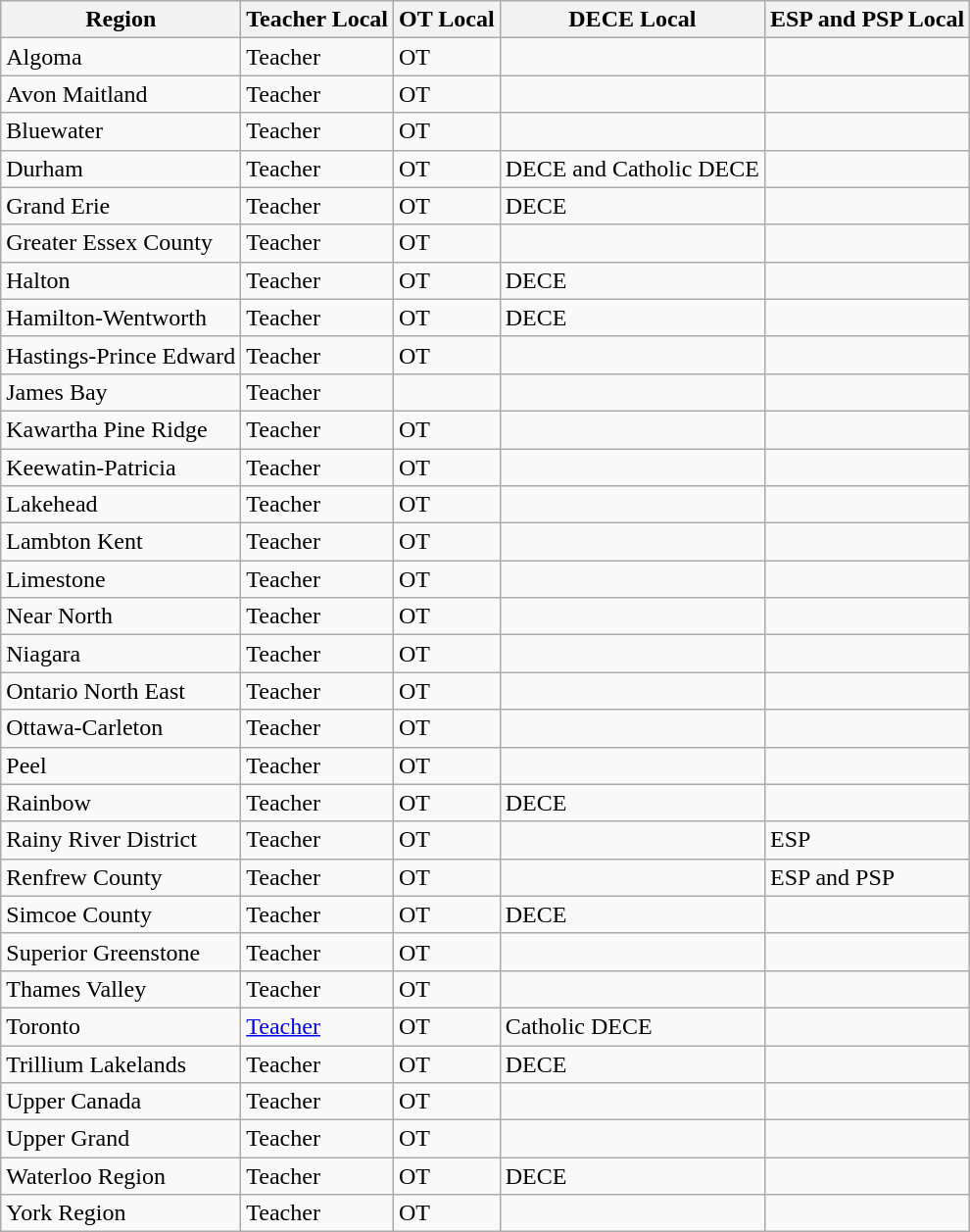<table class="wikitable">
<tr>
<th>Region</th>
<th>Teacher Local</th>
<th>OT Local</th>
<th>DECE Local</th>
<th>ESP and PSP Local</th>
</tr>
<tr>
<td>Algoma</td>
<td>Teacher</td>
<td>OT</td>
<td></td>
<td></td>
</tr>
<tr>
<td>Avon Maitland</td>
<td>Teacher</td>
<td>OT</td>
<td></td>
<td></td>
</tr>
<tr>
<td>Bluewater</td>
<td>Teacher</td>
<td>OT</td>
<td></td>
<td></td>
</tr>
<tr>
<td>Durham</td>
<td>Teacher</td>
<td>OT</td>
<td>DECE and Catholic DECE</td>
<td></td>
</tr>
<tr>
<td>Grand Erie</td>
<td>Teacher</td>
<td>OT</td>
<td>DECE</td>
<td></td>
</tr>
<tr>
<td>Greater Essex County</td>
<td>Teacher</td>
<td>OT</td>
<td></td>
<td></td>
</tr>
<tr>
<td>Halton</td>
<td>Teacher</td>
<td>OT</td>
<td>DECE</td>
<td></td>
</tr>
<tr>
<td>Hamilton-Wentworth</td>
<td>Teacher</td>
<td>OT</td>
<td>DECE</td>
<td></td>
</tr>
<tr>
<td>Hastings-Prince Edward</td>
<td>Teacher</td>
<td>OT</td>
<td></td>
<td></td>
</tr>
<tr>
<td>James Bay</td>
<td>Teacher</td>
<td></td>
<td></td>
<td></td>
</tr>
<tr>
<td>Kawartha Pine Ridge</td>
<td>Teacher</td>
<td>OT</td>
<td></td>
<td></td>
</tr>
<tr>
<td>Keewatin-Patricia</td>
<td>Teacher</td>
<td>OT</td>
<td></td>
<td></td>
</tr>
<tr>
<td>Lakehead</td>
<td>Teacher</td>
<td>OT</td>
<td></td>
<td></td>
</tr>
<tr>
<td>Lambton Kent</td>
<td>Teacher</td>
<td>OT</td>
<td></td>
<td></td>
</tr>
<tr>
<td>Limestone</td>
<td>Teacher</td>
<td>OT</td>
<td></td>
<td></td>
</tr>
<tr>
<td>Near North</td>
<td>Teacher</td>
<td>OT</td>
<td></td>
<td></td>
</tr>
<tr>
<td>Niagara</td>
<td>Teacher</td>
<td>OT</td>
<td></td>
<td></td>
</tr>
<tr>
<td>Ontario North East</td>
<td>Teacher</td>
<td>OT</td>
<td></td>
<td></td>
</tr>
<tr>
<td>Ottawa-Carleton</td>
<td>Teacher</td>
<td>OT</td>
<td></td>
<td></td>
</tr>
<tr>
<td>Peel</td>
<td>Teacher</td>
<td>OT</td>
<td></td>
<td></td>
</tr>
<tr>
<td>Rainbow</td>
<td>Teacher</td>
<td>OT</td>
<td>DECE</td>
<td></td>
</tr>
<tr>
<td>Rainy River District</td>
<td>Teacher</td>
<td>OT</td>
<td></td>
<td>ESP</td>
</tr>
<tr>
<td>Renfrew County</td>
<td>Teacher</td>
<td>OT</td>
<td></td>
<td>ESP and PSP</td>
</tr>
<tr>
<td>Simcoe County</td>
<td>Teacher</td>
<td>OT</td>
<td>DECE</td>
<td></td>
</tr>
<tr>
<td>Superior Greenstone</td>
<td>Teacher</td>
<td>OT</td>
<td></td>
<td></td>
</tr>
<tr>
<td>Thames Valley</td>
<td>Teacher</td>
<td>OT</td>
<td></td>
<td></td>
</tr>
<tr>
<td>Toronto</td>
<td><a href='#'>Teacher</a></td>
<td>OT</td>
<td>Catholic DECE</td>
<td></td>
</tr>
<tr>
<td>Trillium Lakelands</td>
<td>Teacher</td>
<td>OT</td>
<td>DECE</td>
<td></td>
</tr>
<tr>
<td>Upper Canada</td>
<td>Teacher</td>
<td>OT</td>
<td></td>
<td></td>
</tr>
<tr>
<td>Upper Grand</td>
<td>Teacher</td>
<td>OT</td>
<td></td>
<td></td>
</tr>
<tr>
<td>Waterloo Region</td>
<td>Teacher</td>
<td>OT</td>
<td>DECE</td>
<td></td>
</tr>
<tr>
<td>York Region</td>
<td>Teacher</td>
<td>OT</td>
<td></td>
<td></td>
</tr>
</table>
